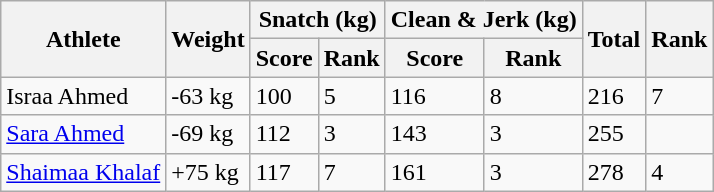<table class="wikitable">
<tr>
<th rowspan="2">Athlete</th>
<th rowspan="2">Weight</th>
<th colspan="2">Snatch (kg)</th>
<th colspan="2">Clean & Jerk (kg)</th>
<th rowspan="2">Total</th>
<th rowspan="2">Rank</th>
</tr>
<tr>
<th>Score</th>
<th>Rank</th>
<th>Score</th>
<th>Rank</th>
</tr>
<tr>
<td>Israa Ahmed</td>
<td>-63 kg</td>
<td>100</td>
<td>5</td>
<td>116</td>
<td>8</td>
<td>216</td>
<td>7</td>
</tr>
<tr>
<td><a href='#'>Sara Ahmed</a></td>
<td>-69 kg</td>
<td>112</td>
<td>3</td>
<td>143</td>
<td>3</td>
<td>255</td>
<td></td>
</tr>
<tr>
<td><a href='#'>Shaimaa Khalaf</a></td>
<td>+75 kg</td>
<td>117</td>
<td>7</td>
<td>161</td>
<td>3</td>
<td>278</td>
<td>4</td>
</tr>
</table>
